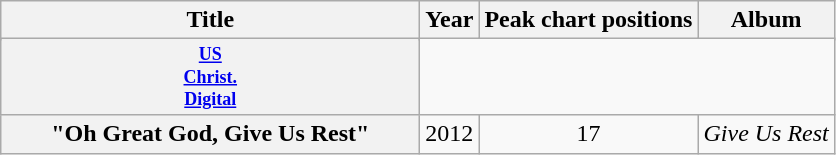<table class="wikitable plainrowheaders" style=text-align:center;>
<tr>
<th scope="col" rowspan="2" style="width:17em;">Title</th>
<th scope="col" rowspan="2">Year</th>
<th scope="col">Peak chart positions</th>
<th scope="col" rowspan="2">Album</th>
</tr>
<tr>
</tr>
<tr style="font-size:smaller;">
<th scope="col" style="width:3em;font-size:90%;"><a href='#'>US<br>Christ.<br>Digital</a></th>
</tr>
<tr>
<th scope="row">"Oh Great God, Give Us Rest"</th>
<td>2012</td>
<td>17</td>
<td><em>Give Us Rest</em></td>
</tr>
</table>
